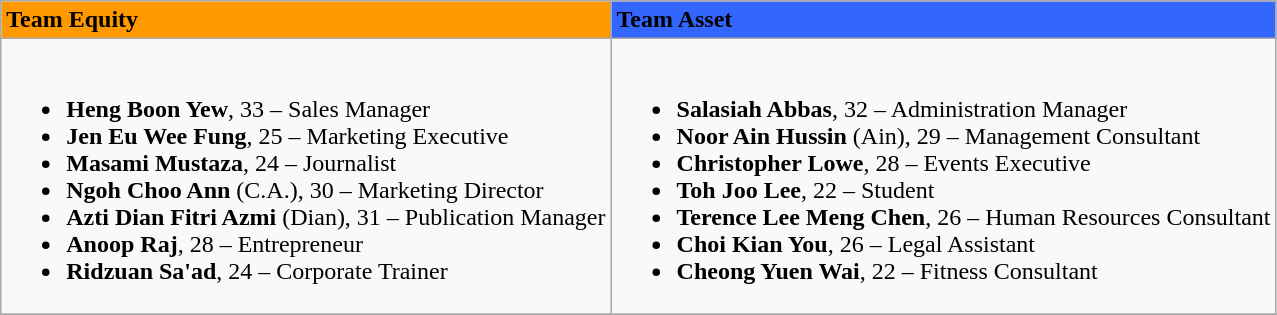<table class="wikitable">
<tr>
<td bgcolor="#FF9900"><strong>Team Equity</strong></td>
<td bgcolor="#3366FF"><strong>Team Asset</strong></td>
</tr>
<tr>
<td><br><ul><li><strong>Heng Boon Yew</strong>, 33 – Sales Manager</li><li><strong>Jen Eu Wee Fung</strong>, 25 – Marketing Executive</li><li><strong>Masami Mustaza</strong>, 24 – Journalist</li><li><strong>Ngoh Choo Ann</strong> (C.A.), 30 – Marketing Director</li><li><strong>Azti Dian Fitri Azmi</strong> (Dian), 31 – Publication Manager</li><li><strong>Anoop Raj</strong>, 28 – Entrepreneur</li><li><strong>Ridzuan Sa'ad</strong>, 24 – Corporate Trainer</li></ul></td>
<td><br><ul><li><strong>Salasiah Abbas</strong>, 32 – Administration Manager</li><li><strong>Noor Ain Hussin</strong> (Ain), 29 – Management Consultant</li><li><strong>Christopher Lowe</strong>, 28 – Events Executive</li><li><strong>Toh Joo Lee</strong>, 22 – Student</li><li><strong>Terence Lee Meng Chen</strong>, 26 – Human Resources Consultant</li><li><strong>Choi Kian You</strong>, 26 – Legal Assistant</li><li><strong>Cheong Yuen Wai</strong>, 22 – Fitness Consultant</li></ul></td>
</tr>
<tr>
</tr>
</table>
